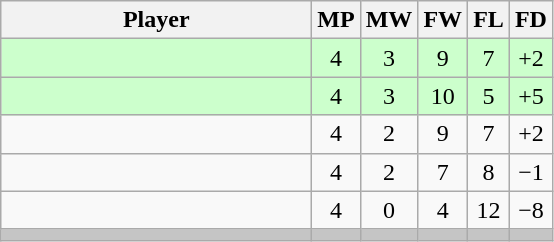<table class="wikitable" style="text-align: center;">
<tr>
<th width=200>Player</th>
<th width=20>MP</th>
<th width=20>MW</th>
<th width=20>FW</th>
<th width=20>FL</th>
<th width=20>FD</th>
</tr>
<tr style="background:#ccffcc;">
<td style="text-align:left;"><strong></strong></td>
<td>4</td>
<td>3</td>
<td>9</td>
<td>7</td>
<td>+2</td>
</tr>
<tr style="background:#ccffcc;">
<td style="text-align:left;"><strong></strong></td>
<td>4</td>
<td>3</td>
<td>10</td>
<td>5</td>
<td>+5</td>
</tr>
<tr>
<td style="text-align:left;"></td>
<td>4</td>
<td>2</td>
<td>9</td>
<td>7</td>
<td>+2</td>
</tr>
<tr>
<td style="text-align:left;"></td>
<td>4</td>
<td>2</td>
<td>7</td>
<td>8</td>
<td>−1</td>
</tr>
<tr>
<td style="text-align:left;"></td>
<td>4</td>
<td>0</td>
<td>4</td>
<td>12</td>
<td>−8</td>
</tr>
<tr style="background:#c5c5c5;">
<td style="text-align:left;"></td>
<td></td>
<td></td>
<td></td>
<td></td>
<td></td>
</tr>
</table>
